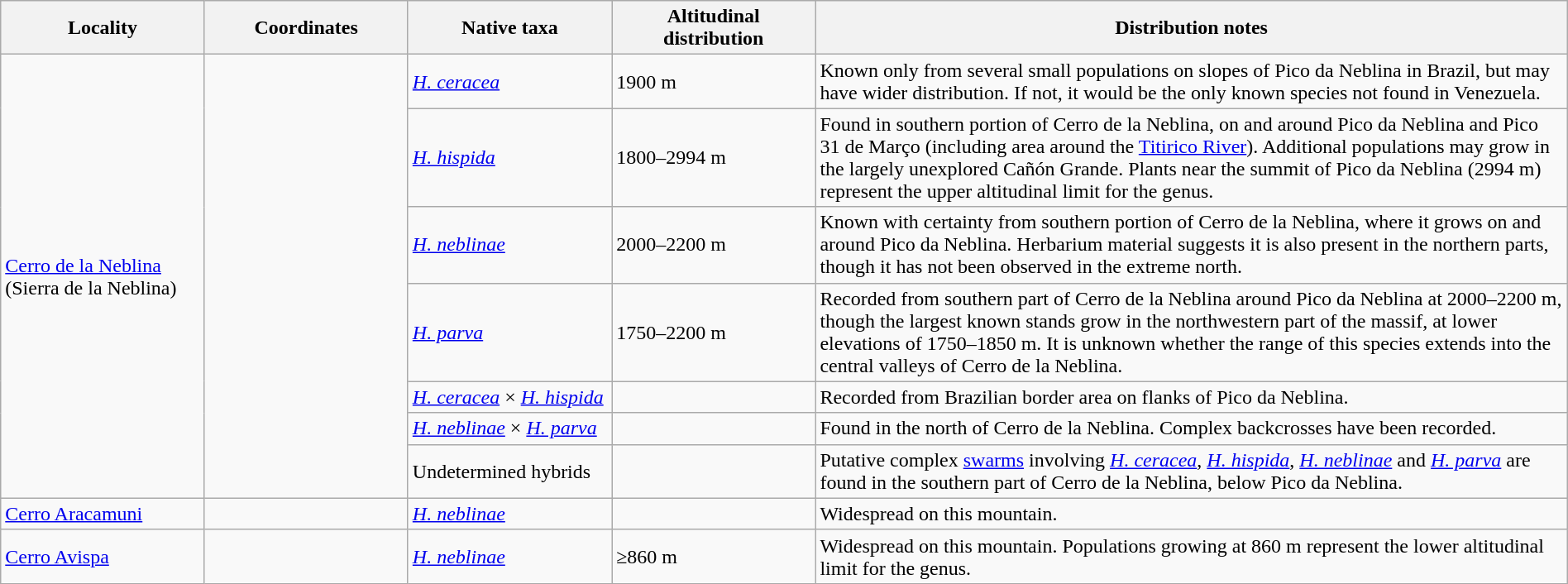<table class="wikitable" style="width: 100%">
<tr>
<th scope="col" width="13%">Locality</th>
<th scope="col" width="13%">Coordinates</th>
<th scope="col" width="13%">Native taxa</th>
<th scope="col" width="13%">Altitudinal distribution</th>
<th scope="col" width="48%">Distribution notes</th>
</tr>
<tr>
<td rowspan="7"><a href='#'>Cerro de la Neblina</a> (Sierra de la Neblina)</td>
<td rowspan="7"></td>
<td><em><a href='#'>H. ceracea</a></em></td>
<td>1900 m</td>
<td>Known only from several small populations on slopes of Pico da Neblina in Brazil, but may have wider distribution. If not, it would be the only known species not found in Venezuela.</td>
</tr>
<tr>
<td><em><a href='#'>H. hispida</a></em></td>
<td>1800–2994 m</td>
<td>Found in southern portion of Cerro de la Neblina, on and around Pico da Neblina and Pico 31 de Março (including area around the <a href='#'>Titirico River</a>). Additional populations may grow in the largely unexplored Cañón Grande. Plants near the summit of Pico da Neblina (2994 m) represent the upper altitudinal limit for the genus.</td>
</tr>
<tr>
<td><em><a href='#'>H. neblinae</a></em></td>
<td>2000–2200 m</td>
<td>Known with certainty from southern portion of Cerro de la Neblina, where it grows on and around Pico da Neblina. Herbarium material suggests it is also present in the northern parts, though it has not been observed in the extreme north.</td>
</tr>
<tr>
<td><em><a href='#'>H. parva</a></em></td>
<td>1750–2200 m</td>
<td>Recorded from southern part of Cerro de la Neblina around Pico da Neblina at 2000–2200 m, though the largest known stands grow in the northwestern part of the massif, at lower elevations of 1750–1850 m. It is unknown whether the range of this species extends into the central valleys of Cerro de la Neblina.</td>
</tr>
<tr>
<td><em><a href='#'>H. ceracea</a></em> × <em><a href='#'>H. hispida</a></em></td>
<td></td>
<td>Recorded from Brazilian border area on flanks of Pico da Neblina.</td>
</tr>
<tr>
<td><em><a href='#'>H. neblinae</a></em> × <em><a href='#'>H. parva</a></em></td>
<td></td>
<td>Found in the north of Cerro de la Neblina. Complex backcrosses have been recorded.</td>
</tr>
<tr>
<td>Undetermined hybrids</td>
<td></td>
<td>Putative complex <a href='#'>swarms</a> involving <em><a href='#'>H. ceracea</a></em>, <em><a href='#'>H. hispida</a></em>, <em><a href='#'>H. neblinae</a></em> and <em><a href='#'>H. parva</a></em> are found in the southern part of Cerro de la Neblina, below Pico da Neblina.</td>
</tr>
<tr>
<td><a href='#'>Cerro Aracamuni</a></td>
<td></td>
<td><em><a href='#'>H. neblinae</a></em></td>
<td></td>
<td>Widespread on this mountain.</td>
</tr>
<tr>
<td><a href='#'>Cerro Avispa</a></td>
<td></td>
<td><em><a href='#'>H. neblinae</a></em></td>
<td>≥860 m</td>
<td>Widespread on this mountain. Populations growing at 860 m represent the lower altitudinal limit for the genus.</td>
</tr>
</table>
